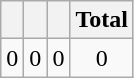<table class="wikitable">
<tr>
<th></th>
<th></th>
<th></th>
<th>Total</th>
</tr>
<tr style="text-align:center;">
<td>0</td>
<td>0</td>
<td>0</td>
<td>0</td>
</tr>
</table>
